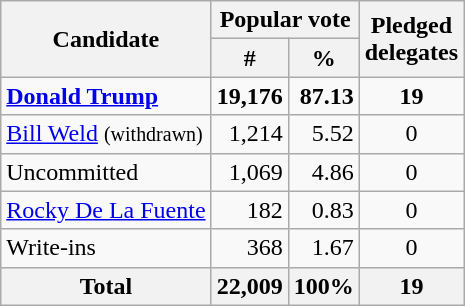<table class="wikitable sortable" style="text-align:right;">
<tr>
<th rowspan="2">Candidate</th>
<th colspan="2">Popular vote</th>
<th rowspan="2">Pledged<br>delegates</th>
</tr>
<tr>
<th>#</th>
<th>%</th>
</tr>
<tr>
<td style="text-align:left;"><strong><a href='#'>Donald Trump</a></strong></td>
<td><strong>19,176</strong></td>
<td><strong>87.13</strong></td>
<td style="text-align:center;"><strong>19</strong></td>
</tr>
<tr>
<td style="text-align:left;"><a href='#'>Bill Weld</a> <small>(withdrawn)</small></td>
<td>1,214</td>
<td>5.52</td>
<td style="text-align:center;">0</td>
</tr>
<tr>
<td style="text-align:left;">Uncommitted</td>
<td>1,069</td>
<td>4.86</td>
<td style="text-align:center;">0</td>
</tr>
<tr>
<td style="text-align:left;"><a href='#'>Rocky De La Fuente</a></td>
<td>182</td>
<td>0.83</td>
<td style="text-align:center;">0</td>
</tr>
<tr>
<td style="text-align:left;">Write-ins</td>
<td>368</td>
<td>1.67</td>
<td style="text-align:center;">0</td>
</tr>
<tr>
<th>Total</th>
<th>22,009</th>
<th>100%</th>
<th>19</th>
</tr>
</table>
